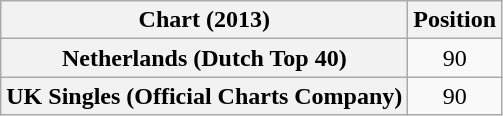<table class="wikitable sortable plainrowheaders" style="text-align:center">
<tr>
<th scope="col">Chart (2013)</th>
<th scope="col">Position</th>
</tr>
<tr>
<th scope="row">Netherlands (Dutch Top 40)</th>
<td>90</td>
</tr>
<tr>
<th scope="row">UK Singles (Official Charts Company)</th>
<td>90</td>
</tr>
</table>
